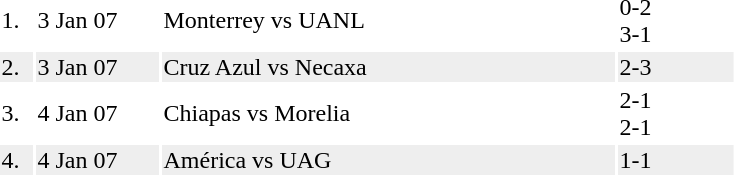<table>
<tr>
<td width="20">1.</td>
<td width="80">3 Jan 07</td>
<td width="300">Monterrey vs UANL</td>
<td width="75">0-2<br>3-1</td>
</tr>
<tr bgcolor=#eeeeee>
<td>2.</td>
<td>3 Jan 07</td>
<td>Cruz Azul vs Necaxa</td>
<td>2-3</td>
</tr>
<tr>
<td width="20">3.</td>
<td width="80">4 Jan 07</td>
<td width="300">Chiapas vs Morelia</td>
<td width="75">2-1<br>2-1</td>
</tr>
<tr bgcolor=#eeeeee>
<td>4.</td>
<td>4 Jan 07</td>
<td>América vs UAG</td>
<td>1-1</td>
</tr>
</table>
